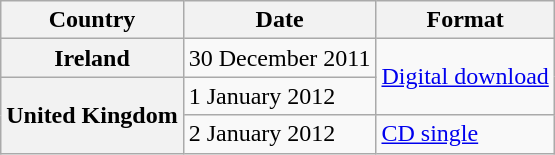<table class="wikitable plainrowheaders">
<tr>
<th scope="col">Country</th>
<th scope="col">Date</th>
<th scope="col">Format</th>
</tr>
<tr>
<th scope="row">Ireland</th>
<td>30 December 2011</td>
<td rowspan="2"><a href='#'>Digital download</a></td>
</tr>
<tr>
<th scope="row" rowspan="2">United Kingdom</th>
<td>1 January 2012</td>
</tr>
<tr>
<td>2 January 2012</td>
<td><a href='#'>CD single</a></td>
</tr>
</table>
